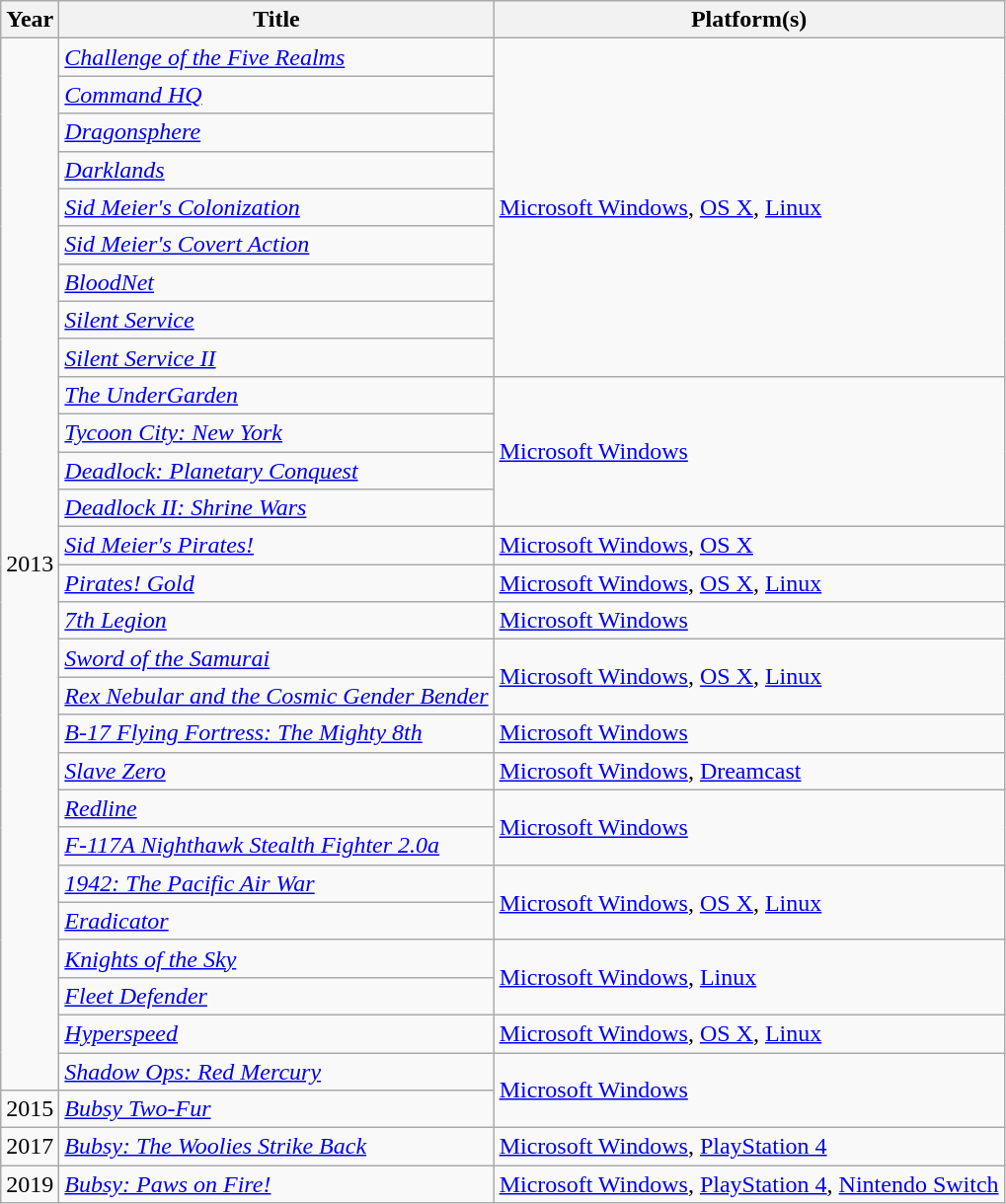<table class="wikitable sortable">
<tr>
<th>Year</th>
<th>Title</th>
<th>Platform(s)</th>
</tr>
<tr>
<td rowspan="28">2013</td>
<td><em><a href='#'>Challenge of the Five Realms</a></em></td>
<td rowspan="9"><a href='#'>Microsoft Windows</a>, <a href='#'>OS X</a>, <a href='#'>Linux</a></td>
</tr>
<tr>
<td><em><a href='#'>Command HQ</a></em></td>
</tr>
<tr>
<td><em><a href='#'>Dragonsphere</a></em></td>
</tr>
<tr>
<td><em><a href='#'>Darklands</a></em></td>
</tr>
<tr>
<td><em><a href='#'>Sid Meier's Colonization</a></em></td>
</tr>
<tr>
<td><em><a href='#'>Sid Meier's Covert Action</a></em></td>
</tr>
<tr>
<td><em><a href='#'>BloodNet</a></em></td>
</tr>
<tr>
<td><em><a href='#'>Silent Service</a></em></td>
</tr>
<tr>
<td><em><a href='#'>Silent Service II</a></em></td>
</tr>
<tr>
<td><em><a href='#'>The UnderGarden</a></em></td>
<td rowspan="4"><a href='#'>Microsoft Windows</a></td>
</tr>
<tr>
<td><em><a href='#'>Tycoon City: New York</a></em></td>
</tr>
<tr>
<td><em><a href='#'>Deadlock: Planetary Conquest</a></em></td>
</tr>
<tr>
<td><em><a href='#'>Deadlock II: Shrine Wars</a></em></td>
</tr>
<tr>
<td><em><a href='#'>Sid Meier's Pirates!</a></em></td>
<td><a href='#'>Microsoft Windows</a>, <a href='#'>OS X</a></td>
</tr>
<tr>
<td><em><a href='#'>Pirates! Gold</a></em></td>
<td><a href='#'>Microsoft Windows</a>, <a href='#'>OS X</a>, <a href='#'>Linux</a></td>
</tr>
<tr>
<td><em><a href='#'>7th Legion</a></em></td>
<td><a href='#'>Microsoft Windows</a></td>
</tr>
<tr>
<td><em><a href='#'>Sword of the Samurai</a></em></td>
<td rowspan="2"><a href='#'>Microsoft Windows</a>, <a href='#'>OS X</a>, <a href='#'>Linux</a></td>
</tr>
<tr>
<td><em><a href='#'>Rex Nebular and the Cosmic Gender Bender</a></em></td>
</tr>
<tr>
<td><em><a href='#'>B-17 Flying Fortress: The Mighty 8th</a></em></td>
<td><a href='#'>Microsoft Windows</a></td>
</tr>
<tr>
<td><em><a href='#'>Slave Zero</a></em></td>
<td><a href='#'>Microsoft Windows</a>, <a href='#'>Dreamcast</a></td>
</tr>
<tr>
<td><em><a href='#'>Redline</a></em></td>
<td rowspan="2"><a href='#'>Microsoft Windows</a></td>
</tr>
<tr>
<td><em><a href='#'>F-117A Nighthawk Stealth Fighter 2.0a</a></em></td>
</tr>
<tr>
<td><em><a href='#'>1942: The Pacific Air War</a></em></td>
<td rowspan="2"><a href='#'>Microsoft Windows</a>, <a href='#'>OS X</a>, <a href='#'>Linux</a></td>
</tr>
<tr>
<td><em><a href='#'>Eradicator</a></em></td>
</tr>
<tr>
<td><em><a href='#'>Knights of the Sky</a></em></td>
<td rowspan="2"><a href='#'>Microsoft Windows</a>, <a href='#'>Linux</a></td>
</tr>
<tr>
<td><em><a href='#'>Fleet Defender</a></em></td>
</tr>
<tr>
<td><em><a href='#'>Hyperspeed</a></em></td>
<td><a href='#'>Microsoft Windows</a>, <a href='#'>OS X</a>, <a href='#'>Linux</a></td>
</tr>
<tr>
<td><em><a href='#'>Shadow Ops: Red Mercury</a></em></td>
<td rowspan="2"><a href='#'>Microsoft Windows</a></td>
</tr>
<tr>
<td>2015</td>
<td><em><a href='#'>Bubsy Two-Fur</a></em></td>
</tr>
<tr>
<td>2017</td>
<td><em><a href='#'>Bubsy: The Woolies Strike Back</a></em></td>
<td><a href='#'>Microsoft Windows</a>, <a href='#'>PlayStation 4</a></td>
</tr>
<tr>
<td>2019</td>
<td><em><a href='#'>Bubsy: Paws on Fire!</a></em></td>
<td><a href='#'>Microsoft Windows</a>, <a href='#'>PlayStation 4</a>, <a href='#'>Nintendo Switch</a></td>
</tr>
</table>
